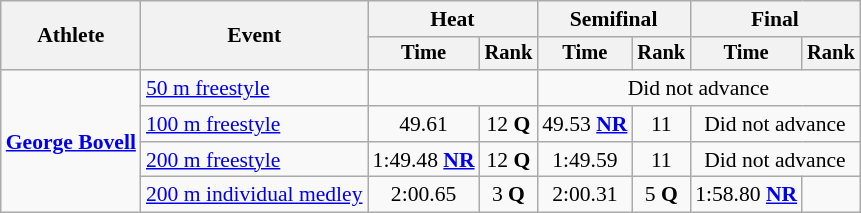<table class=wikitable style="font-size:90%">
<tr>
<th rowspan="2">Athlete</th>
<th rowspan="2">Event</th>
<th colspan="2">Heat</th>
<th colspan="2">Semifinal</th>
<th colspan="2">Final</th>
</tr>
<tr style="font-size:95%">
<th>Time</th>
<th>Rank</th>
<th>Time</th>
<th>Rank</th>
<th>Time</th>
<th>Rank</th>
</tr>
<tr align=center>
<td align=left rowspan=4><strong><a href='#'>George Bovell</a></strong></td>
<td align=left><a href='#'>50 m freestyle</a></td>
<td colspan=2></td>
<td colspan=4>Did not advance</td>
</tr>
<tr align=center>
<td align=left><a href='#'>100 m freestyle</a></td>
<td>49.61</td>
<td>12 <strong>Q</strong></td>
<td>49.53 <strong><a href='#'>NR</a></strong></td>
<td>11</td>
<td colspan=2>Did not advance</td>
</tr>
<tr align=center>
<td align=left><a href='#'>200 m freestyle</a></td>
<td>1:49.48 <strong><a href='#'>NR</a></strong></td>
<td>12 <strong>Q</strong></td>
<td>1:49.59</td>
<td>11</td>
<td colspan=2>Did not advance</td>
</tr>
<tr align=center>
<td align=left><a href='#'>200 m individual medley</a></td>
<td>2:00.65</td>
<td>3 <strong>Q</strong></td>
<td>2:00.31</td>
<td>5 <strong>Q</strong></td>
<td>1:58.80 <strong><a href='#'>NR</a></strong></td>
<td></td>
</tr>
</table>
